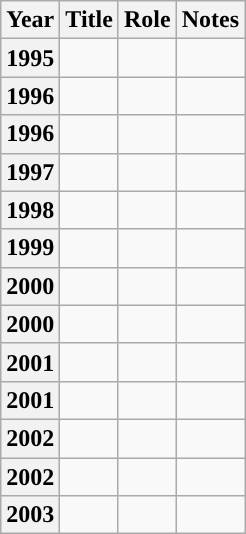<table class="wikitable plainrowheaders">
<tr>
<th scope="col">Year</th>
<th scope="col">Title</th>
<th scope="col">Role</th>
<th scope="col">Notes</th>
</tr>
<tr>
<th scope="row">1995</th>
<td><em></em></td>
<td></td>
<td></td>
</tr>
<tr>
<th scope="row">1996</th>
<td><em></em></td>
<td></td>
<td></td>
</tr>
<tr>
<th scope="row">1996</th>
<td><em></em></td>
<td></td>
<td></td>
</tr>
<tr>
<th scope="row">1997</th>
<td><em></em></td>
<td></td>
<td></td>
</tr>
<tr>
<th scope="row">1998</th>
<td><em></em></td>
<td></td>
<td></td>
</tr>
<tr>
<th scope="row">1999</th>
<td><em></em></td>
<td></td>
<td></td>
</tr>
<tr>
<th scope="row">2000</th>
<td><em></em></td>
<td></td>
<td></td>
</tr>
<tr>
<th scope="row">2000</th>
<td><em></em></td>
<td></td>
<td></td>
</tr>
<tr>
<th scope="row">2001</th>
<td><em></em></td>
<td></td>
<td></td>
</tr>
<tr>
<th scope="row">2001</th>
<td><em></em></td>
<td></td>
<td></td>
</tr>
<tr>
<th scope="row">2002</th>
<td><em></em></td>
<td></td>
<td></td>
</tr>
<tr>
<th scope="row">2002</th>
<td><em></em></td>
<td></td>
<td></td>
</tr>
<tr>
<th scope="row">2003</th>
<td><em></em></td>
<td></td>
<td></td>
</tr>
</table>
